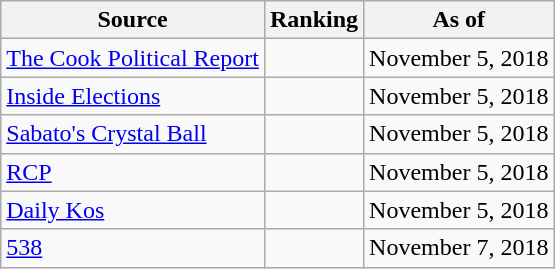<table class="wikitable" style="text-align:center">
<tr>
<th>Source</th>
<th>Ranking</th>
<th>As of</th>
</tr>
<tr>
<td align=left><a href='#'>The Cook Political Report</a></td>
<td></td>
<td>November 5, 2018</td>
</tr>
<tr>
<td align=left><a href='#'>Inside Elections</a></td>
<td></td>
<td>November 5, 2018</td>
</tr>
<tr>
<td align=left><a href='#'>Sabato's Crystal Ball</a></td>
<td></td>
<td>November 5, 2018</td>
</tr>
<tr>
<td align="left"><a href='#'>RCP</a></td>
<td></td>
<td>November 5, 2018</td>
</tr>
<tr>
<td align="left"><a href='#'>Daily Kos</a></td>
<td></td>
<td>November 5, 2018</td>
</tr>
<tr>
<td align="left"><a href='#'>538</a></td>
<td></td>
<td>November 7, 2018</td>
</tr>
</table>
